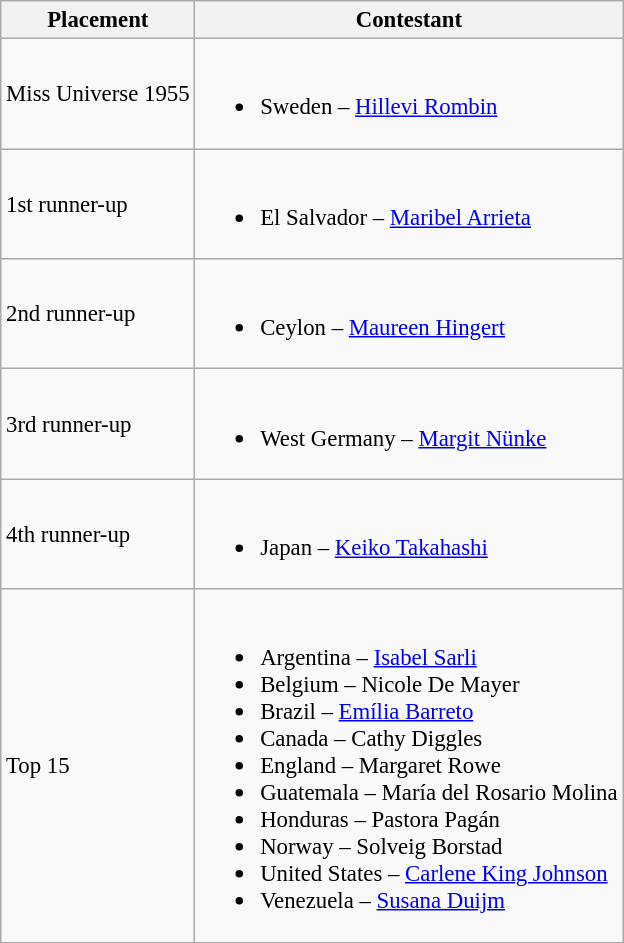<table class="wikitable sortable" style="font-size:95%;">
<tr>
<th>Placement</th>
<th>Contestant</th>
</tr>
<tr>
<td>Miss Universe 1955</td>
<td><br><ul><li> Sweden – <a href='#'>Hillevi Rombin</a></li></ul></td>
</tr>
<tr>
<td>1st runner-up</td>
<td><br><ul><li> El Salvador  – <a href='#'>Maribel Arrieta</a><strong></strong></li></ul></td>
</tr>
<tr>
<td>2nd runner-up</td>
<td><br><ul><li> Ceylon – <a href='#'>Maureen Hingert</a><strong></strong></li></ul></td>
</tr>
<tr>
<td>3rd runner-up</td>
<td><br><ul><li> West Germany – <a href='#'>Margit Nünke</a><strong></strong></li></ul></td>
</tr>
<tr>
<td>4th runner-up</td>
<td><br><ul><li> Japan – <a href='#'>Keiko Takahashi</a><strong></strong></li></ul></td>
</tr>
<tr>
<td>Top 15</td>
<td><br><ul><li> Argentina – <a href='#'>Isabel Sarli</a></li><li> Belgium – Nicole De Mayer</li><li> Brazil – <a href='#'>Emília Barreto</a></li><li> Canada – Cathy Diggles</li><li> England – Margaret Rowe</li><li> Guatemala – María del Rosario Molina</li><li> Honduras – Pastora Pagán</li><li> Norway – Solveig Borstad</li><li> United States – <a href='#'>Carlene King Johnson</a></li><li> Venezuela – <a href='#'>Susana Duijm</a></li></ul></td>
</tr>
</table>
